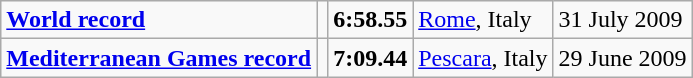<table class="wikitable">
<tr>
<td><strong><a href='#'>World record</a></strong></td>
<td></td>
<td><strong>6:58.55</strong></td>
<td><a href='#'>Rome</a>, Italy</td>
<td>31 July 2009</td>
</tr>
<tr>
<td><strong><a href='#'>Mediterranean Games record</a></strong></td>
<td></td>
<td><strong>7:09.44</strong></td>
<td><a href='#'>Pescara</a>, Italy</td>
<td>29 June 2009</td>
</tr>
</table>
